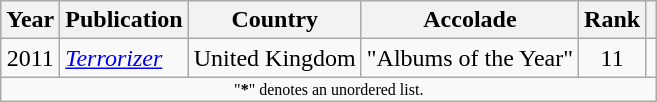<table class="wikitable sortable" style="margin:0 1em 1em 0;">
<tr>
<th>Year</th>
<th>Publication</th>
<th>Country</th>
<th>Accolade</th>
<th>Rank</th>
<th class=unsortable></th>
</tr>
<tr>
<td align=center>2011</td>
<td><em><a href='#'>Terrorizer</a></em></td>
<td>United Kingdom</td>
<td>"Albums of the Year"</td>
<td align=center>11</td>
<td></td>
</tr>
<tr class="sortbottom">
<td colspan="6"  style="font-size:8pt; text-align:center;">"<strong>*</strong>" denotes an unordered list.</td>
</tr>
</table>
